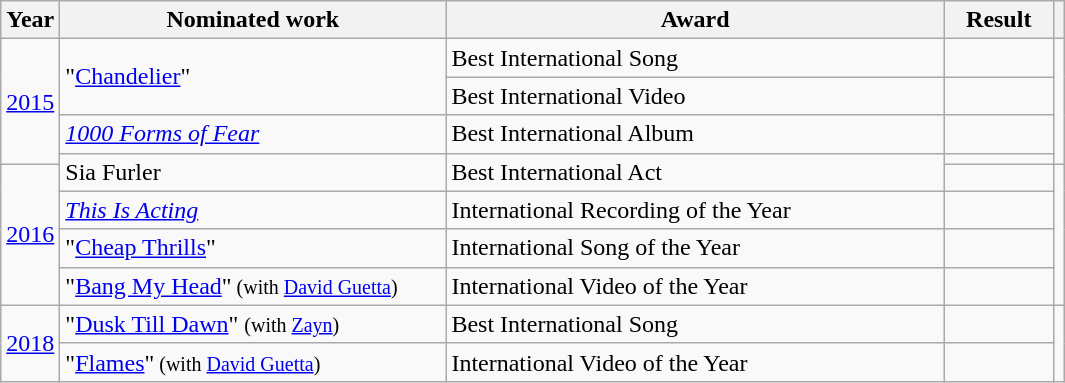<table class="wikitable">
<tr>
<th>Year</th>
<th style="width:250px;">Nominated work</th>
<th style="width:325px;">Award</th>
<th width="65">Result</th>
<th></th>
</tr>
<tr>
<td rowspan="4"><a href='#'>2015</a></td>
<td rowspan="2">"<a href='#'>Chandelier</a>"</td>
<td>Best International Song</td>
<td></td>
<td rowspan="4"></td>
</tr>
<tr>
<td>Best International Video</td>
<td></td>
</tr>
<tr>
<td><em><a href='#'>1000 Forms of Fear</a></em></td>
<td>Best International Album</td>
<td></td>
</tr>
<tr>
<td rowspan="2">Sia Furler</td>
<td rowspan="2">Best International Act</td>
<td></td>
</tr>
<tr>
<td rowspan="4"><a href='#'>2016</a></td>
<td></td>
<td rowspan="4"></td>
</tr>
<tr>
<td><em><a href='#'>This Is Acting</a></em></td>
<td>International Recording of the Year</td>
<td></td>
</tr>
<tr>
<td>"<a href='#'>Cheap Thrills</a>"</td>
<td>International Song of the Year</td>
<td></td>
</tr>
<tr>
<td>"<a href='#'>Bang My Head</a>"<small> (with <a href='#'>David Guetta</a>)</small></td>
<td>International Video of the Year</td>
<td></td>
</tr>
<tr>
<td rowspan="2"><a href='#'>2018</a></td>
<td>"<a href='#'>Dusk Till Dawn</a>" <small> (with <a href='#'>Zayn</a>)</small></td>
<td>Best International Song</td>
<td></td>
<td rowspan="2"></td>
</tr>
<tr>
<td>"<a href='#'>Flames</a>"<small> (with <a href='#'>David Guetta</a>)</small></td>
<td>International Video of the Year</td>
<td></td>
</tr>
</table>
